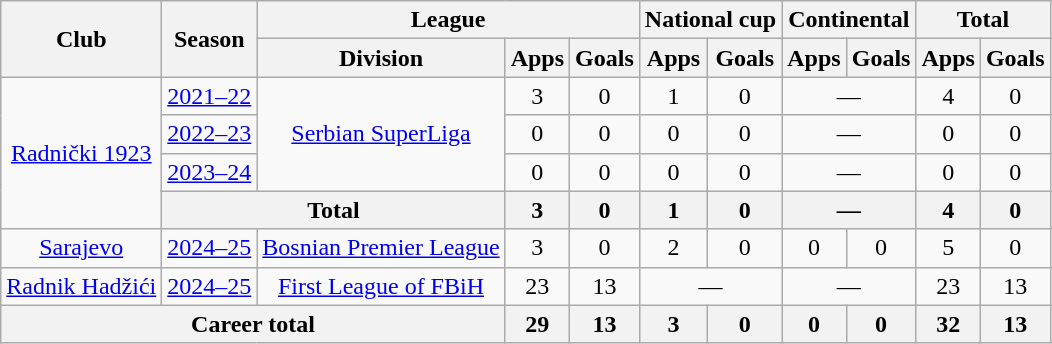<table class="wikitable" style="text-align:center">
<tr>
<th rowspan=2>Club</th>
<th rowspan=2>Season</th>
<th colspan=3>League</th>
<th colspan=2>National cup</th>
<th colspan=2>Continental</th>
<th colspan=2>Total</th>
</tr>
<tr>
<th>Division</th>
<th>Apps</th>
<th>Goals</th>
<th>Apps</th>
<th>Goals</th>
<th>Apps</th>
<th>Goals</th>
<th>Apps</th>
<th>Goals</th>
</tr>
<tr>
<td rowspan=4><a href='#'>Radnički 1923</a></td>
<td><a href='#'>2021–22</a></td>
<td rowspan=3><a href='#'>Serbian SuperLiga</a></td>
<td>3</td>
<td>0</td>
<td>1</td>
<td>0</td>
<td colspan=2>—</td>
<td>4</td>
<td>0</td>
</tr>
<tr>
<td><a href='#'>2022–23</a></td>
<td>0</td>
<td>0</td>
<td>0</td>
<td>0</td>
<td colspan=2>—</td>
<td>0</td>
<td>0</td>
</tr>
<tr>
<td><a href='#'>2023–24</a></td>
<td>0</td>
<td>0</td>
<td>0</td>
<td>0</td>
<td colspan=2>—</td>
<td>0</td>
<td>0</td>
</tr>
<tr>
<th colspan=2>Total</th>
<th>3</th>
<th>0</th>
<th>1</th>
<th>0</th>
<th colspan=2>—</th>
<th>4</th>
<th>0</th>
</tr>
<tr>
<td><a href='#'>Sarajevo</a></td>
<td><a href='#'>2024–25</a></td>
<td><a href='#'>Bosnian Premier League</a></td>
<td>3</td>
<td>0</td>
<td>2</td>
<td>0</td>
<td>0</td>
<td>0</td>
<td>5</td>
<td>0</td>
</tr>
<tr>
<td><a href='#'>Radnik Hadžići</a></td>
<td><a href='#'>2024–25</a></td>
<td><a href='#'>First League of FBiH</a></td>
<td>23</td>
<td>13</td>
<td colspan="2">—</td>
<td colspan="2">—</td>
<td>23</td>
<td>13</td>
</tr>
<tr>
<th colspan=3>Career total</th>
<th>29</th>
<th>13</th>
<th>3</th>
<th>0</th>
<th>0</th>
<th>0</th>
<th>32</th>
<th>13</th>
</tr>
</table>
